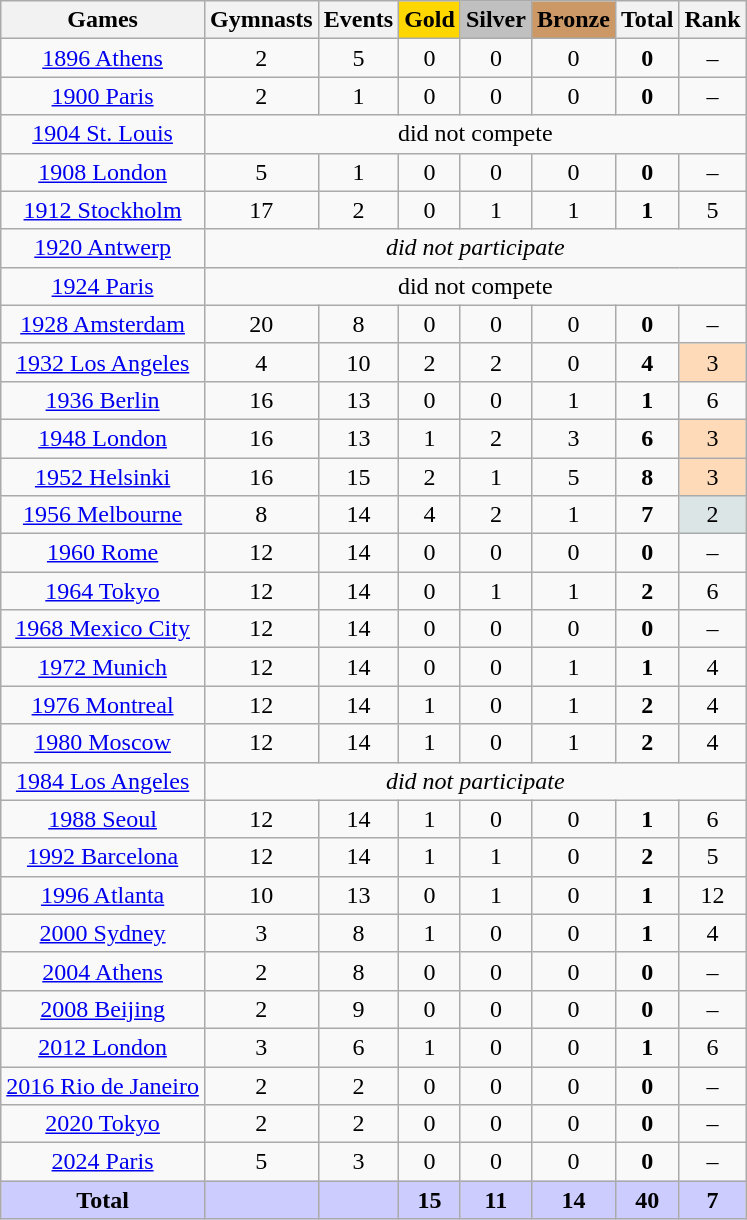<table class="wikitable sortable collapsible collapsed">
<tr>
<th>Games</th>
<th>Gymnasts</th>
<th>Events</th>
<th style="text-align:center; background-color:gold;">Gold</th>
<th style="text-align:center; background-color:silver;">Silver</th>
<th style="text-align:center; background-color:#c96;">Bronze</th>
<th>Total</th>
<th>Rank</th>
</tr>
<tr align=center>
<td><a href='#'>1896 Athens</a></td>
<td>2</td>
<td>5</td>
<td>0</td>
<td>0</td>
<td>0</td>
<td><strong>0</strong></td>
<td>–</td>
</tr>
<tr align=center>
<td><a href='#'>1900 Paris</a></td>
<td>2</td>
<td>1</td>
<td>0</td>
<td>0</td>
<td>0</td>
<td><strong>0</strong></td>
<td>–</td>
</tr>
<tr align=center>
<td><a href='#'>1904 St. Louis</a></td>
<td colspan=7>did not compete</td>
</tr>
<tr align=center>
<td><a href='#'>1908 London</a></td>
<td>5</td>
<td>1</td>
<td>0</td>
<td>0</td>
<td>0</td>
<td><strong>0</strong></td>
<td>–</td>
</tr>
<tr align=center>
<td><a href='#'>1912 Stockholm</a></td>
<td>17</td>
<td>2</td>
<td>0</td>
<td>1</td>
<td>1</td>
<td><strong>1</strong></td>
<td>5</td>
</tr>
<tr align=center>
<td><a href='#'>1920 Antwerp</a></td>
<td colspan=7><em>did not participate</em></td>
</tr>
<tr align=center>
<td><a href='#'>1924 Paris</a></td>
<td colspan=7>did not compete</td>
</tr>
<tr align=center>
<td><a href='#'>1928 Amsterdam</a></td>
<td>20</td>
<td>8</td>
<td>0</td>
<td>0</td>
<td>0</td>
<td><strong>0</strong></td>
<td>–</td>
</tr>
<tr align=center>
<td><a href='#'>1932 Los Angeles</a></td>
<td>4</td>
<td>10</td>
<td>2</td>
<td>2</td>
<td>0</td>
<td><strong>4</strong></td>
<td bgcolor=ffdab9>3</td>
</tr>
<tr align=center>
<td><a href='#'>1936 Berlin</a></td>
<td>16</td>
<td>13</td>
<td>0</td>
<td>0</td>
<td>1</td>
<td><strong>1</strong></td>
<td>6</td>
</tr>
<tr align=center>
<td><a href='#'>1948 London</a></td>
<td>16</td>
<td>13</td>
<td>1</td>
<td>2</td>
<td>3</td>
<td><strong>6</strong></td>
<td bgcolor=ffdab9>3</td>
</tr>
<tr align=center>
<td><a href='#'>1952 Helsinki</a></td>
<td>16</td>
<td>15</td>
<td>2</td>
<td>1</td>
<td>5</td>
<td><strong>8</strong></td>
<td bgcolor=ffdab9>3</td>
</tr>
<tr align=center>
<td><a href='#'>1956 Melbourne</a></td>
<td>8</td>
<td>14</td>
<td>4</td>
<td>2</td>
<td>1</td>
<td><strong>7</strong></td>
<td bgcolor=dce5e5>2</td>
</tr>
<tr align=center>
<td><a href='#'>1960 Rome</a></td>
<td>12</td>
<td>14</td>
<td>0</td>
<td>0</td>
<td>0</td>
<td><strong>0</strong></td>
<td>–</td>
</tr>
<tr align=center>
<td><a href='#'>1964 Tokyo</a></td>
<td>12</td>
<td>14</td>
<td>0</td>
<td>1</td>
<td>1</td>
<td><strong>2</strong></td>
<td>6</td>
</tr>
<tr align=center>
<td><a href='#'>1968 Mexico City</a></td>
<td>12</td>
<td>14</td>
<td>0</td>
<td>0</td>
<td>0</td>
<td><strong>0</strong></td>
<td>–</td>
</tr>
<tr align=center>
<td><a href='#'>1972 Munich</a></td>
<td>12</td>
<td>14</td>
<td>0</td>
<td>0</td>
<td>1</td>
<td><strong>1</strong></td>
<td>4</td>
</tr>
<tr align=center>
<td><a href='#'>1976 Montreal</a></td>
<td>12</td>
<td>14</td>
<td>1</td>
<td>0</td>
<td>1</td>
<td><strong>2</strong></td>
<td>4</td>
</tr>
<tr align=center>
<td><a href='#'>1980 Moscow</a></td>
<td>12</td>
<td>14</td>
<td>1</td>
<td>0</td>
<td>1</td>
<td><strong>2</strong></td>
<td>4</td>
</tr>
<tr align=center>
<td><a href='#'>1984 Los Angeles</a></td>
<td colspan=7><em>did not participate</em></td>
</tr>
<tr align=center>
<td><a href='#'>1988 Seoul</a></td>
<td>12</td>
<td>14</td>
<td>1</td>
<td>0</td>
<td>0</td>
<td><strong>1</strong></td>
<td>6</td>
</tr>
<tr align=center>
<td><a href='#'>1992 Barcelona</a></td>
<td>12</td>
<td>14</td>
<td>1</td>
<td>1</td>
<td>0</td>
<td><strong>2</strong></td>
<td>5</td>
</tr>
<tr align=center>
<td><a href='#'>1996 Atlanta</a></td>
<td>10</td>
<td>13</td>
<td>0</td>
<td>1</td>
<td>0</td>
<td><strong>1</strong></td>
<td>12</td>
</tr>
<tr align=center>
<td><a href='#'>2000 Sydney</a></td>
<td>3</td>
<td>8</td>
<td>1</td>
<td>0</td>
<td>0</td>
<td><strong>1</strong></td>
<td>4</td>
</tr>
<tr align=center>
<td><a href='#'>2004 Athens</a></td>
<td>2</td>
<td>8</td>
<td>0</td>
<td>0</td>
<td>0</td>
<td><strong>0</strong></td>
<td>–</td>
</tr>
<tr align=center>
<td><a href='#'>2008 Beijing</a></td>
<td>2</td>
<td>9</td>
<td>0</td>
<td>0</td>
<td>0</td>
<td><strong>0</strong></td>
<td>–</td>
</tr>
<tr align=center>
<td><a href='#'>2012 London</a></td>
<td>3</td>
<td>6</td>
<td>1</td>
<td>0</td>
<td>0</td>
<td><strong>1</strong></td>
<td>6</td>
</tr>
<tr align=center>
<td><a href='#'>2016 Rio de Janeiro</a></td>
<td>2</td>
<td>2</td>
<td>0</td>
<td>0</td>
<td>0</td>
<td><strong>0</strong></td>
<td>–</td>
</tr>
<tr align=center>
<td><a href='#'>2020 Tokyo</a></td>
<td>2</td>
<td>2</td>
<td>0</td>
<td>0</td>
<td>0</td>
<td><strong>0</strong></td>
<td>–</td>
</tr>
<tr align=center>
<td><a href='#'>2024 Paris</a></td>
<td>5</td>
<td>3</td>
<td>0</td>
<td>0</td>
<td>0</td>
<td><strong>0</strong></td>
<td>–</td>
</tr>
<tr style="text-align:center; background-color:#ccf;">
<td><strong>Total</strong></td>
<td></td>
<td></td>
<td><strong>15</strong></td>
<td><strong>11</strong></td>
<td><strong>14</strong></td>
<td><strong>40</strong></td>
<td><strong>7</strong></td>
</tr>
</table>
